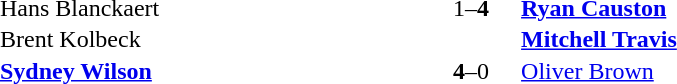<table width="50%" cellspacing="1">
<tr>
<th width=45%></th>
<th width=10%></th>
<th width=45%></th>
</tr>
<tr>
<td> Hans Blanckaert</td>
<td align="center">1–<strong>4</strong></td>
<td> <strong><a href='#'>Ryan Causton</a></strong></td>
</tr>
<tr>
<td> Brent Kolbeck</td>
<td align="center"></td>
<td> <strong><a href='#'>Mitchell Travis</a></strong></td>
</tr>
<tr>
<td> <strong><a href='#'>Sydney Wilson</a></strong></td>
<td align="center"><strong>4</strong>–0</td>
<td> <a href='#'>Oliver Brown</a></td>
</tr>
</table>
